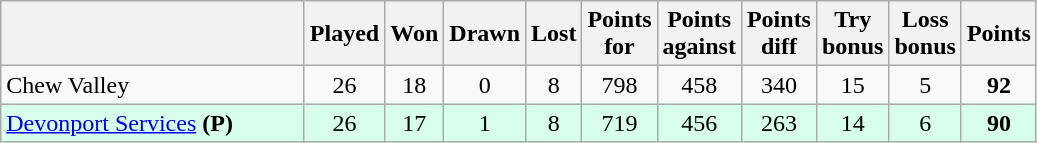<table class="wikitable" style="text-align:center">
<tr>
<th bgcolor="#efefef" width="195"></th>
<th bgcolor="#efefef" width="20">Played</th>
<th bgcolor="#efefef" width="20">Won</th>
<th bgcolor="#efefef" width="20">Drawn</th>
<th bgcolor="#efefef" width="20">Lost</th>
<th bgcolor="#efefef" width="20">Points for</th>
<th bgcolor="#efefef" width="20">Points against</th>
<th bgcolor="#efefef" width="20">Points diff</th>
<th bgcolor="#efefef" width="20">Try bonus</th>
<th bgcolor="#efefef" width="20">Loss bonus</th>
<th bgcolor="#efefef" width="20">Points</th>
</tr>
<tr>
<td style="text-align:left;">Chew Valley</td>
<td>26</td>
<td>18</td>
<td>0</td>
<td>8</td>
<td>798</td>
<td>458</td>
<td>340</td>
<td>15</td>
<td>5</td>
<td><strong>92</strong></td>
</tr>
<tr bgcolor=#d8ffeb align=center>
<td align=left><a href='#'>Devonport Services</a> <strong>(P)</strong></td>
<td>26</td>
<td>17</td>
<td>1</td>
<td>8</td>
<td>719</td>
<td>456</td>
<td>263</td>
<td>14</td>
<td>6</td>
<td><strong>90</strong></td>
</tr>
</table>
